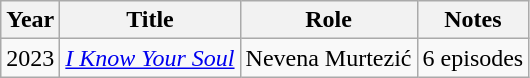<table class="wikitable sortable">
<tr>
<th>Year</th>
<th>Title</th>
<th>Role</th>
<th class="unsortable">Notes</th>
</tr>
<tr>
<td>2023</td>
<td><em><a href='#'>I Know Your Soul</a></em></td>
<td>Nevena Murtezić</td>
<td>6 episodes</td>
</tr>
</table>
